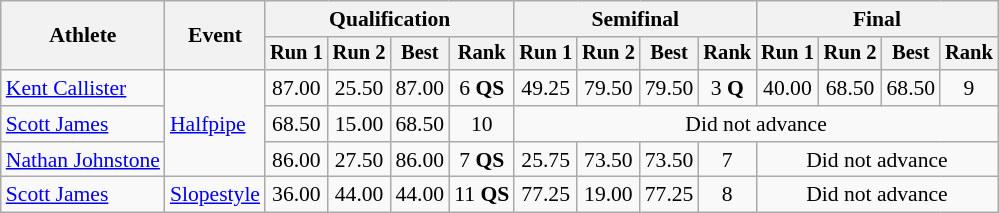<table class="wikitable" style="font-size:90%">
<tr>
<th rowspan="2">Athlete</th>
<th rowspan="2">Event</th>
<th colspan="4">Qualification</th>
<th colspan="4">Semifinal</th>
<th colspan="4">Final</th>
</tr>
<tr style="font-size:95%">
<th>Run 1</th>
<th>Run 2</th>
<th>Best</th>
<th>Rank</th>
<th>Run 1</th>
<th>Run 2</th>
<th>Best</th>
<th>Rank</th>
<th>Run 1</th>
<th>Run 2</th>
<th>Best</th>
<th>Rank</th>
</tr>
<tr align=center>
<td align=left><a href='#'>Kent Callister</a></td>
<td align=left rowspan=3><a href='#'>Halfpipe</a></td>
<td>87.00</td>
<td>25.50</td>
<td>87.00</td>
<td>6 <strong>QS</strong></td>
<td>49.25</td>
<td>79.50</td>
<td>79.50</td>
<td>3 <strong>Q</strong></td>
<td>40.00</td>
<td>68.50</td>
<td>68.50</td>
<td>9</td>
</tr>
<tr align=center>
<td align=left><a href='#'>Scott James</a></td>
<td>68.50</td>
<td>15.00</td>
<td>68.50</td>
<td>10</td>
<td colspan=8>Did not advance</td>
</tr>
<tr align=center>
<td align=left><a href='#'>Nathan Johnstone</a></td>
<td>86.00</td>
<td>27.50</td>
<td>86.00</td>
<td>7 <strong>QS</strong></td>
<td>25.75</td>
<td>73.50</td>
<td>73.50</td>
<td>7</td>
<td colspan=4>Did not advance</td>
</tr>
<tr align=center>
<td align=left><a href='#'>Scott James</a></td>
<td align=left><a href='#'>Slopestyle</a></td>
<td>36.00</td>
<td>44.00</td>
<td>44.00</td>
<td>11 <strong>QS</strong></td>
<td>77.25</td>
<td>19.00</td>
<td>77.25</td>
<td>8</td>
<td colspan=4>Did not advance</td>
</tr>
</table>
